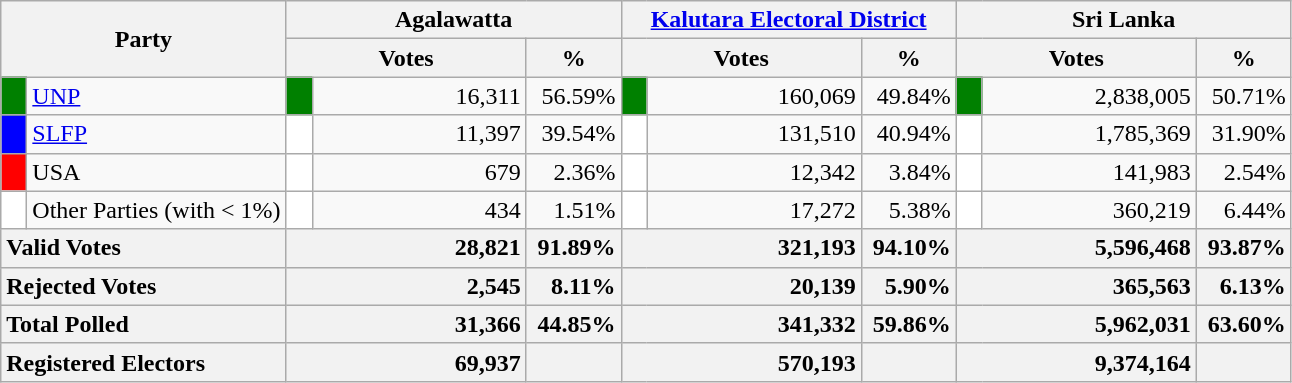<table class="wikitable">
<tr>
<th colspan="2" width="144px"rowspan="2">Party</th>
<th colspan="3" width="216px">Agalawatta</th>
<th colspan="3" width="216px"><a href='#'>Kalutara Electoral District</a></th>
<th colspan="3" width="216px">Sri Lanka</th>
</tr>
<tr>
<th colspan="2" width="144px">Votes</th>
<th>%</th>
<th colspan="2" width="144px">Votes</th>
<th>%</th>
<th colspan="2" width="144px">Votes</th>
<th>%</th>
</tr>
<tr>
<td style="background-color:green;" width="10px"></td>
<td style="text-align:left;"><a href='#'>UNP</a></td>
<td style="background-color:green;" width="10px"></td>
<td style="text-align:right;">16,311</td>
<td style="text-align:right;">56.59%</td>
<td style="background-color:green;" width="10px"></td>
<td style="text-align:right;">160,069</td>
<td style="text-align:right;">49.84%</td>
<td style="background-color:green;" width="10px"></td>
<td style="text-align:right;">2,838,005</td>
<td style="text-align:right;">50.71%</td>
</tr>
<tr>
<td style="background-color:blue;" width="10px"></td>
<td style="text-align:left;"><a href='#'>SLFP</a></td>
<td style="background-color:white;" width="10px"></td>
<td style="text-align:right;">11,397</td>
<td style="text-align:right;">39.54%</td>
<td style="background-color:white;" width="10px"></td>
<td style="text-align:right;">131,510</td>
<td style="text-align:right;">40.94%</td>
<td style="background-color:white;" width="10px"></td>
<td style="text-align:right;">1,785,369</td>
<td style="text-align:right;">31.90%</td>
</tr>
<tr>
<td style="background-color:red;" width="10px"></td>
<td style="text-align:left;">USA</td>
<td style="background-color:white;" width="10px"></td>
<td style="text-align:right;">679</td>
<td style="text-align:right;">2.36%</td>
<td style="background-color:white;" width="10px"></td>
<td style="text-align:right;">12,342</td>
<td style="text-align:right;">3.84%</td>
<td style="background-color:white;" width="10px"></td>
<td style="text-align:right;">141,983</td>
<td style="text-align:right;">2.54%</td>
</tr>
<tr>
<td style="background-color:white;" width="10px"></td>
<td style="text-align:left;">Other Parties (with < 1%)</td>
<td style="background-color:white;" width="10px"></td>
<td style="text-align:right;">434</td>
<td style="text-align:right;">1.51%</td>
<td style="background-color:white;" width="10px"></td>
<td style="text-align:right;">17,272</td>
<td style="text-align:right;">5.38%</td>
<td style="background-color:white;" width="10px"></td>
<td style="text-align:right;">360,219</td>
<td style="text-align:right;">6.44%</td>
</tr>
<tr>
<th colspan="2" width="144px"style="text-align:left;">Valid Votes</th>
<th style="text-align:right;"colspan="2" width="144px">28,821</th>
<th style="text-align:right;">91.89%</th>
<th style="text-align:right;"colspan="2" width="144px">321,193</th>
<th style="text-align:right;">94.10%</th>
<th style="text-align:right;"colspan="2" width="144px">5,596,468</th>
<th style="text-align:right;">93.87%</th>
</tr>
<tr>
<th colspan="2" width="144px"style="text-align:left;">Rejected Votes</th>
<th style="text-align:right;"colspan="2" width="144px">2,545</th>
<th style="text-align:right;">8.11%</th>
<th style="text-align:right;"colspan="2" width="144px">20,139</th>
<th style="text-align:right;">5.90%</th>
<th style="text-align:right;"colspan="2" width="144px">365,563</th>
<th style="text-align:right;">6.13%</th>
</tr>
<tr>
<th colspan="2" width="144px"style="text-align:left;">Total Polled</th>
<th style="text-align:right;"colspan="2" width="144px">31,366</th>
<th style="text-align:right;">44.85%</th>
<th style="text-align:right;"colspan="2" width="144px">341,332</th>
<th style="text-align:right;">59.86%</th>
<th style="text-align:right;"colspan="2" width="144px">5,962,031</th>
<th style="text-align:right;">63.60%</th>
</tr>
<tr>
<th colspan="2" width="144px"style="text-align:left;">Registered Electors</th>
<th style="text-align:right;"colspan="2" width="144px">69,937</th>
<th></th>
<th style="text-align:right;"colspan="2" width="144px">570,193</th>
<th></th>
<th style="text-align:right;"colspan="2" width="144px">9,374,164</th>
<th></th>
</tr>
</table>
